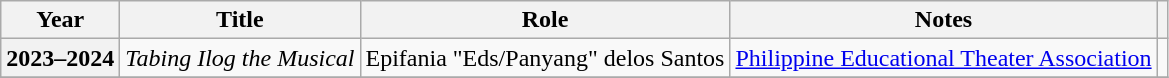<table class="wikitable plainrowheaders">
<tr>
<th scope="col">Year</th>
<th scope="col">Title</th>
<th scope="col">Role</th>
<th scope="col" class="unsortable">Notes</th>
<th scope="col" class="unsortable"></th>
</tr>
<tr>
<th scope="row">2023–2024</th>
<td><em>Tabing Ilog the Musical</em></td>
<td>Epifania "Eds/Panyang" delos Santos</td>
<td><a href='#'>Philippine Educational Theater Association</a></td>
<td style="text-align:center;"></td>
</tr>
<tr>
</tr>
</table>
